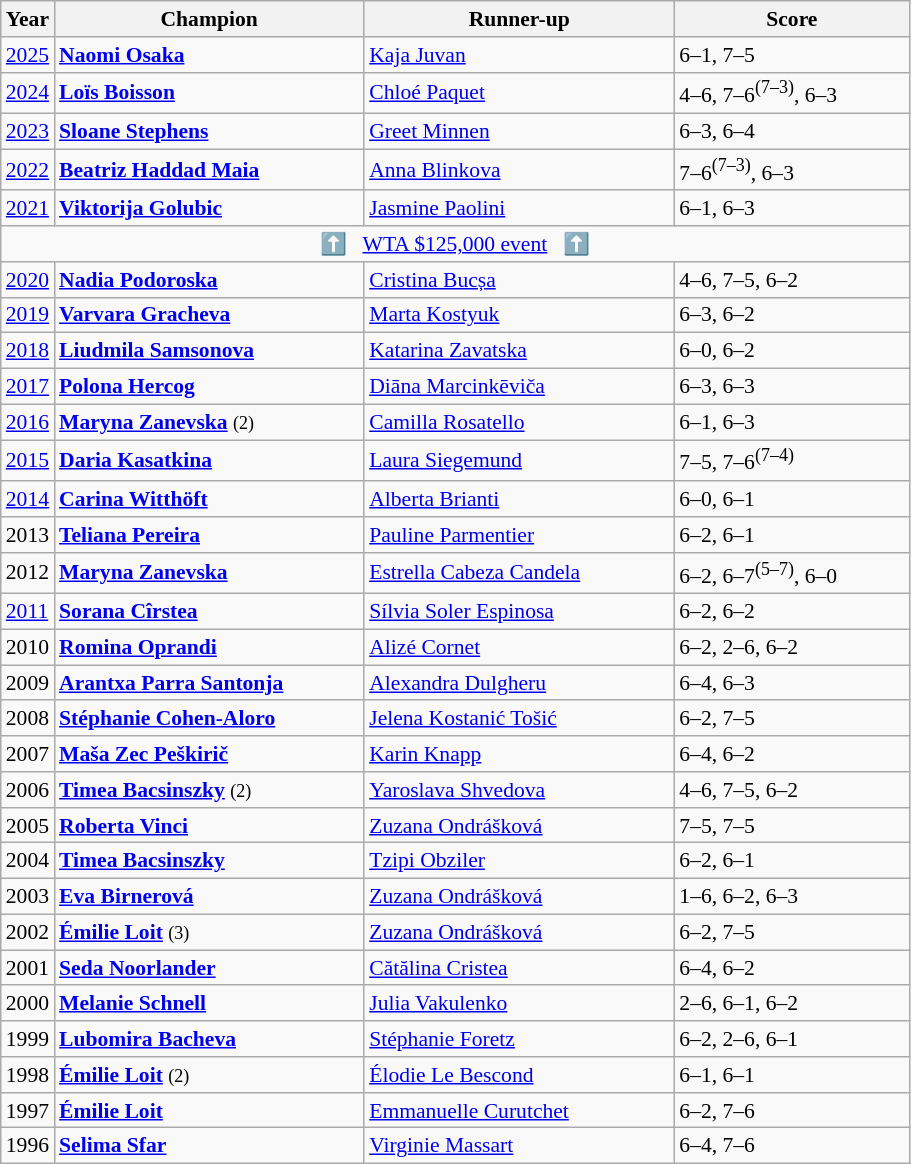<table class="wikitable" style="font-size:90%">
<tr>
<th>Year</th>
<th width="200">Champion</th>
<th width="200">Runner-up</th>
<th width="150">Score</th>
</tr>
<tr>
<td><a href='#'>2025</a></td>
<td> <strong><a href='#'>Naomi Osaka</a></strong></td>
<td> <a href='#'>Kaja Juvan</a></td>
<td>6–1, 7–5</td>
</tr>
<tr>
<td><a href='#'>2024</a></td>
<td> <strong><a href='#'>Loïs Boisson</a></strong></td>
<td> <a href='#'>Chloé Paquet</a></td>
<td>4–6, 7–6<sup>(7–3)</sup>, 6–3</td>
</tr>
<tr>
<td><a href='#'>2023</a></td>
<td> <strong><a href='#'>Sloane Stephens</a></strong></td>
<td> <a href='#'>Greet Minnen</a></td>
<td>6–3, 6–4</td>
</tr>
<tr>
<td><a href='#'>2022</a></td>
<td> <strong><a href='#'>Beatriz Haddad Maia</a></strong></td>
<td> <a href='#'>Anna Blinkova</a></td>
<td>7–6<sup>(7–3)</sup>, 6–3</td>
</tr>
<tr>
<td><a href='#'>2021</a></td>
<td> <strong><a href='#'>Viktorija Golubic</a></strong></td>
<td> <a href='#'>Jasmine Paolini</a></td>
<td>6–1, 6–3</td>
</tr>
<tr>
<td colspan="4" align="center">⬆️   <a href='#'>WTA $125,000 event</a>   ⬆️</td>
</tr>
<tr>
<td><a href='#'>2020</a></td>
<td> <strong><a href='#'>Nadia Podoroska</a></strong></td>
<td> <a href='#'>Cristina Bucșa</a></td>
<td>4–6, 7–5, 6–2</td>
</tr>
<tr>
<td><a href='#'>2019</a></td>
<td> <strong><a href='#'>Varvara Gracheva</a></strong></td>
<td> <a href='#'>Marta Kostyuk</a></td>
<td>6–3, 6–2</td>
</tr>
<tr>
<td><a href='#'>2018</a></td>
<td> <strong><a href='#'>Liudmila Samsonova</a></strong></td>
<td> <a href='#'>Katarina Zavatska</a></td>
<td>6–0, 6–2</td>
</tr>
<tr>
<td><a href='#'>2017</a></td>
<td> <strong><a href='#'>Polona Hercog</a></strong></td>
<td> <a href='#'>Diāna Marcinkēviča</a></td>
<td>6–3, 6–3</td>
</tr>
<tr>
<td><a href='#'>2016</a></td>
<td> <strong><a href='#'>Maryna Zanevska</a></strong> <small>(2)</small></td>
<td> <a href='#'>Camilla Rosatello</a></td>
<td>6–1, 6–3</td>
</tr>
<tr>
<td><a href='#'>2015</a></td>
<td> <strong><a href='#'>Daria Kasatkina</a></strong></td>
<td> <a href='#'>Laura Siegemund</a></td>
<td>7–5, 7–6<sup>(7–4)</sup></td>
</tr>
<tr>
<td><a href='#'>2014</a></td>
<td> <strong><a href='#'>Carina Witthöft</a></strong></td>
<td> <a href='#'>Alberta Brianti</a></td>
<td>6–0, 6–1</td>
</tr>
<tr>
<td>2013</td>
<td> <strong><a href='#'>Teliana Pereira</a></strong></td>
<td> <a href='#'>Pauline Parmentier</a></td>
<td>6–2, 6–1</td>
</tr>
<tr>
<td>2012</td>
<td> <strong><a href='#'>Maryna Zanevska</a></strong></td>
<td> <a href='#'>Estrella Cabeza Candela</a></td>
<td>6–2, 6–7<sup>(5–7)</sup>, 6–0</td>
</tr>
<tr>
<td><a href='#'>2011</a></td>
<td> <strong><a href='#'>Sorana Cîrstea</a></strong></td>
<td> <a href='#'>Sílvia Soler Espinosa</a></td>
<td>6–2, 6–2</td>
</tr>
<tr>
<td>2010</td>
<td> <strong><a href='#'>Romina Oprandi</a></strong></td>
<td> <a href='#'>Alizé Cornet</a></td>
<td>6–2, 2–6, 6–2</td>
</tr>
<tr>
<td>2009</td>
<td> <strong><a href='#'>Arantxa Parra Santonja</a></strong></td>
<td> <a href='#'>Alexandra Dulgheru</a></td>
<td>6–4, 6–3</td>
</tr>
<tr>
<td>2008</td>
<td> <strong><a href='#'>Stéphanie Cohen-Aloro</a></strong></td>
<td> <a href='#'>Jelena Kostanić Tošić</a></td>
<td>6–2, 7–5</td>
</tr>
<tr>
<td>2007</td>
<td> <strong><a href='#'>Maša Zec Peškirič</a></strong></td>
<td> <a href='#'>Karin Knapp</a></td>
<td>6–4, 6–2</td>
</tr>
<tr>
<td>2006</td>
<td> <strong><a href='#'>Timea Bacsinszky</a></strong> <small>(2)</small></td>
<td> <a href='#'>Yaroslava Shvedova</a></td>
<td>4–6, 7–5, 6–2</td>
</tr>
<tr>
<td>2005</td>
<td> <strong><a href='#'>Roberta Vinci</a></strong></td>
<td> <a href='#'>Zuzana Ondrášková</a></td>
<td>7–5, 7–5</td>
</tr>
<tr>
<td>2004</td>
<td> <strong><a href='#'>Timea Bacsinszky</a></strong></td>
<td> <a href='#'>Tzipi Obziler</a></td>
<td>6–2, 6–1</td>
</tr>
<tr –>
<td>2003</td>
<td> <strong><a href='#'>Eva Birnerová</a></strong></td>
<td> <a href='#'>Zuzana Ondrášková</a></td>
<td>1–6, 6–2, 6–3</td>
</tr>
<tr>
<td>2002</td>
<td> <strong><a href='#'>Émilie Loit</a></strong> <small>(3)</small></td>
<td> <a href='#'>Zuzana Ondrášková</a></td>
<td>6–2, 7–5</td>
</tr>
<tr>
<td>2001</td>
<td> <strong><a href='#'>Seda Noorlander</a></strong></td>
<td> <a href='#'>Cătălina Cristea</a></td>
<td>6–4, 6–2</td>
</tr>
<tr>
<td>2000</td>
<td> <strong><a href='#'>Melanie Schnell</a></strong></td>
<td> <a href='#'>Julia Vakulenko</a></td>
<td>2–6, 6–1, 6–2</td>
</tr>
<tr>
<td>1999</td>
<td> <strong><a href='#'>Lubomira Bacheva</a></strong></td>
<td> <a href='#'>Stéphanie Foretz</a></td>
<td>6–2, 2–6, 6–1</td>
</tr>
<tr>
<td>1998</td>
<td> <strong><a href='#'>Émilie Loit</a></strong> <small>(2)</small></td>
<td> <a href='#'>Élodie Le Bescond</a></td>
<td>6–1, 6–1</td>
</tr>
<tr>
<td>1997</td>
<td> <strong><a href='#'>Émilie Loit</a></strong></td>
<td> <a href='#'>Emmanuelle Curutchet</a></td>
<td>6–2, 7–6</td>
</tr>
<tr>
<td>1996</td>
<td> <strong><a href='#'>Selima Sfar</a></strong></td>
<td> <a href='#'>Virginie Massart</a></td>
<td>6–4, 7–6</td>
</tr>
</table>
